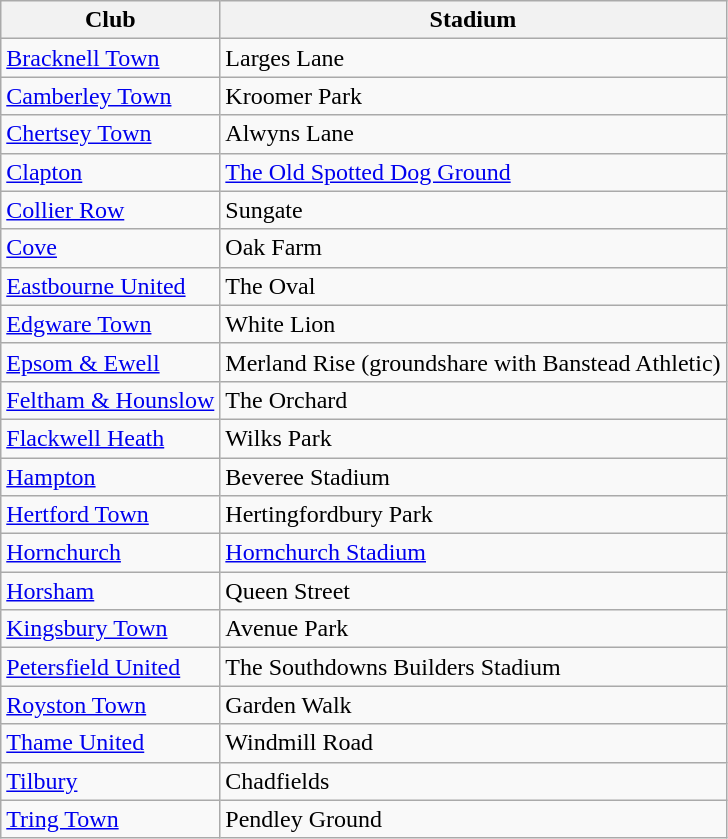<table class="wikitable sortable">
<tr>
<th>Club</th>
<th>Stadium</th>
</tr>
<tr>
<td><a href='#'>Bracknell Town</a></td>
<td>Larges Lane</td>
</tr>
<tr>
<td><a href='#'>Camberley Town</a></td>
<td>Kroomer Park</td>
</tr>
<tr>
<td><a href='#'>Chertsey Town</a></td>
<td>Alwyns Lane</td>
</tr>
<tr>
<td><a href='#'>Clapton</a></td>
<td><a href='#'>The Old Spotted Dog Ground</a></td>
</tr>
<tr>
<td><a href='#'>Collier Row</a></td>
<td>Sungate</td>
</tr>
<tr>
<td><a href='#'>Cove</a></td>
<td>Oak Farm</td>
</tr>
<tr>
<td><a href='#'>Eastbourne United</a></td>
<td>The Oval</td>
</tr>
<tr>
<td><a href='#'>Edgware Town</a></td>
<td>White Lion</td>
</tr>
<tr>
<td><a href='#'>Epsom & Ewell</a></td>
<td>Merland Rise (groundshare with Banstead Athletic)</td>
</tr>
<tr>
<td><a href='#'>Feltham & Hounslow</a></td>
<td>The Orchard</td>
</tr>
<tr>
<td><a href='#'>Flackwell Heath</a></td>
<td>Wilks Park</td>
</tr>
<tr>
<td><a href='#'>Hampton</a></td>
<td>Beveree Stadium</td>
</tr>
<tr>
<td><a href='#'>Hertford Town</a></td>
<td>Hertingfordbury Park</td>
</tr>
<tr>
<td><a href='#'>Hornchurch</a></td>
<td><a href='#'>Hornchurch Stadium</a></td>
</tr>
<tr>
<td><a href='#'>Horsham</a></td>
<td>Queen Street</td>
</tr>
<tr>
<td><a href='#'>Kingsbury Town</a></td>
<td>Avenue Park</td>
</tr>
<tr>
<td><a href='#'>Petersfield United</a></td>
<td>The Southdowns Builders Stadium</td>
</tr>
<tr>
<td><a href='#'>Royston Town</a></td>
<td>Garden Walk</td>
</tr>
<tr>
<td><a href='#'>Thame United</a></td>
<td>Windmill Road</td>
</tr>
<tr>
<td><a href='#'>Tilbury</a></td>
<td>Chadfields</td>
</tr>
<tr>
<td><a href='#'>Tring Town</a></td>
<td>Pendley Ground</td>
</tr>
</table>
